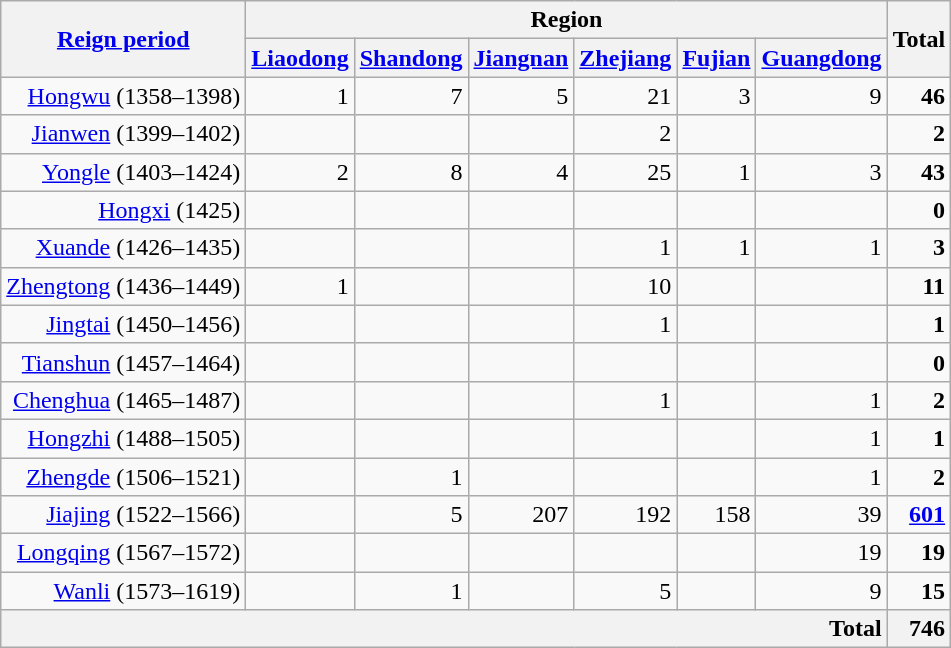<table class="sortable wikitable" style="text-align: right;">
<tr>
<th rowspan="2"><a href='#'>Reign period</a></th>
<th colspan="6">Region</th>
<th rowspan="2">Total</th>
</tr>
<tr>
<th scope="col"><a href='#'>Liaodong</a></th>
<th><a href='#'>Shandong</a></th>
<th><a href='#'>Jiangnan</a></th>
<th><a href='#'>Zhejiang</a></th>
<th><a href='#'>Fujian</a></th>
<th><a href='#'>Guangdong</a></th>
</tr>
<tr>
<td scope="row" data-sort-value=1358><a href='#'>Hongwu</a> (1358–1398)</td>
<td>1</td>
<td>7</td>
<td>5</td>
<td>21</td>
<td>3</td>
<td>9</td>
<td><strong>46</strong></td>
</tr>
<tr>
<td scope="row" data-sort-value=1399><a href='#'>Jianwen</a> (1399–1402)</td>
<td></td>
<td></td>
<td></td>
<td>2</td>
<td></td>
<td></td>
<td><strong>2</strong></td>
</tr>
<tr>
<td scope="row" data-sort-value=1403><a href='#'>Yongle</a> (1403–1424)</td>
<td>2</td>
<td>8</td>
<td>4</td>
<td>25</td>
<td>1</td>
<td>3</td>
<td><strong>43</strong></td>
</tr>
<tr>
<td scope="row" data-sort-value=1425><a href='#'>Hongxi</a> (1425)</td>
<td></td>
<td></td>
<td></td>
<td></td>
<td></td>
<td></td>
<td><strong>0</strong></td>
</tr>
<tr>
<td scope="row" data-sort-value=1426><a href='#'>Xuande</a> (1426–1435)</td>
<td></td>
<td></td>
<td></td>
<td>1</td>
<td>1</td>
<td>1</td>
<td><strong>3</strong></td>
</tr>
<tr>
<td scope="row" data-sort-value=1436><a href='#'>Zhengtong</a> (1436–1449)</td>
<td>1</td>
<td></td>
<td></td>
<td>10</td>
<td></td>
<td></td>
<td><strong>11</strong></td>
</tr>
<tr>
<td scope="row" data-sort-value=1450><a href='#'>Jingtai</a> (1450–1456)</td>
<td></td>
<td></td>
<td></td>
<td>1</td>
<td></td>
<td></td>
<td><strong>1</strong></td>
</tr>
<tr>
<td scope="row" data-sort-value=1457><a href='#'>Tianshun</a> (1457–1464)</td>
<td></td>
<td></td>
<td></td>
<td></td>
<td></td>
<td></td>
<td><strong>0</strong></td>
</tr>
<tr>
<td scope="row" data-sort-value=1465><a href='#'>Chenghua</a> (1465–1487)</td>
<td></td>
<td></td>
<td></td>
<td>1</td>
<td></td>
<td>1</td>
<td><strong>2</strong></td>
</tr>
<tr>
<td scope="row" data-sort-value=1488><a href='#'>Hongzhi</a> (1488–1505)</td>
<td></td>
<td></td>
<td></td>
<td></td>
<td></td>
<td>1</td>
<td><strong>1</strong></td>
</tr>
<tr>
<td scope="row" data-sort-value=1506><a href='#'>Zhengde</a> (1506–1521)</td>
<td></td>
<td>1</td>
<td></td>
<td></td>
<td></td>
<td>1</td>
<td><strong>2</strong></td>
</tr>
<tr>
<td scope="row" data-sort-value=1522><a href='#'>Jiajing</a> (1522–1566)</td>
<td></td>
<td>5</td>
<td>207</td>
<td>192</td>
<td>158</td>
<td>39</td>
<td><strong><a href='#'>601</a></strong></td>
</tr>
<tr>
<td scope="row" data-sort-value=1567><a href='#'>Longqing</a> (1567–1572)</td>
<td></td>
<td></td>
<td></td>
<td></td>
<td></td>
<td>19</td>
<td><strong>19</strong></td>
</tr>
<tr>
<td scope="row" data-sort-value=1573><a href='#'>Wanli</a> (1573–1619)</td>
<td></td>
<td>1</td>
<td></td>
<td>5</td>
<td></td>
<td>9</td>
<td><strong>15</strong></td>
</tr>
<tr>
<th colspan="7" style="text-align: right;">Total</th>
<th style="text-align: right;">746</th>
</tr>
</table>
